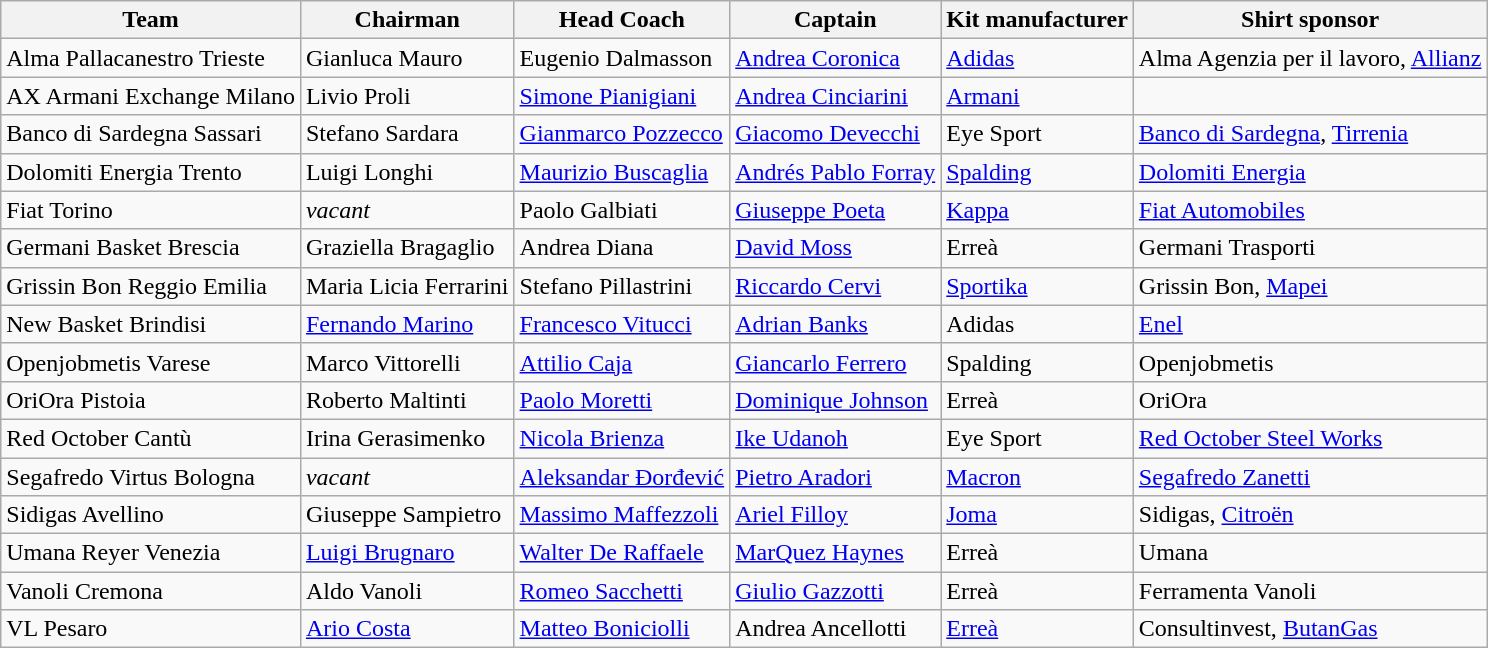<table class="wikitable sortable" style="text-align: left;">
<tr>
<th>Team</th>
<th>Chairman</th>
<th>Head Coach</th>
<th>Captain</th>
<th>Kit manufacturer</th>
<th>Shirt sponsor</th>
</tr>
<tr>
<td>Alma Pallacanestro Trieste</td>
<td> Gianluca Mauro</td>
<td> Eugenio Dalmasson</td>
<td> <a href='#'>Andrea Coronica</a></td>
<td><a href='#'>Adidas</a></td>
<td>Alma Agenzia per il lavoro, <a href='#'>Allianz</a></td>
</tr>
<tr>
<td>AX Armani Exchange Milano</td>
<td> Livio Proli</td>
<td> <a href='#'>Simone Pianigiani</a></td>
<td> <a href='#'>Andrea Cinciarini</a></td>
<td><a href='#'>Armani</a></td>
<td></td>
</tr>
<tr>
<td>Banco di Sardegna Sassari</td>
<td> Stefano Sardara</td>
<td> <a href='#'>Gianmarco Pozzecco</a></td>
<td> <a href='#'>Giacomo Devecchi</a></td>
<td>Eye Sport</td>
<td><a href='#'>Banco di Sardegna</a>, <a href='#'>Tirrenia</a></td>
</tr>
<tr>
<td>Dolomiti Energia Trento</td>
<td> Luigi Longhi</td>
<td> <a href='#'>Maurizio Buscaglia</a></td>
<td> <a href='#'>Andrés Pablo Forray</a></td>
<td><a href='#'>Spalding</a></td>
<td><a href='#'>Dolomiti Energia</a></td>
</tr>
<tr>
<td>Fiat Torino</td>
<td> <em>vacant</em></td>
<td> Paolo Galbiati</td>
<td> <a href='#'>Giuseppe Poeta</a></td>
<td><a href='#'>Kappa</a></td>
<td><a href='#'>Fiat Automobiles</a></td>
</tr>
<tr>
<td>Germani Basket Brescia</td>
<td> Graziella Bragaglio</td>
<td> Andrea Diana</td>
<td> <a href='#'>David Moss</a></td>
<td>Erreà</td>
<td>Germani Trasporti</td>
</tr>
<tr>
<td>Grissin Bon Reggio Emilia</td>
<td> Maria Licia Ferrarini</td>
<td> Stefano Pillastrini</td>
<td> <a href='#'>Riccardo Cervi</a></td>
<td><a href='#'>Sportika</a></td>
<td>Grissin Bon, <a href='#'>Mapei</a></td>
</tr>
<tr>
<td>New Basket Brindisi</td>
<td> <a href='#'>Fernando Marino</a></td>
<td> <a href='#'>Francesco Vitucci</a></td>
<td> <a href='#'>Adrian Banks</a></td>
<td>Adidas</td>
<td><a href='#'>Enel</a></td>
</tr>
<tr>
<td>Openjobmetis Varese</td>
<td> Marco Vittorelli</td>
<td> <a href='#'>Attilio Caja</a></td>
<td> <a href='#'>Giancarlo Ferrero</a></td>
<td>Spalding</td>
<td>Openjobmetis</td>
</tr>
<tr>
<td>OriOra Pistoia</td>
<td> Roberto Maltinti</td>
<td> <a href='#'>Paolo Moretti</a></td>
<td> <a href='#'>Dominique Johnson</a></td>
<td>Erreà</td>
<td>OriOra</td>
</tr>
<tr>
<td>Red October Cantù</td>
<td> Irina Gerasimenko</td>
<td> <a href='#'>Nicola Brienza</a></td>
<td> <a href='#'>Ike Udanoh</a></td>
<td>Eye Sport</td>
<td><a href='#'>Red October Steel Works</a></td>
</tr>
<tr>
<td>Segafredo Virtus Bologna</td>
<td> <em>vacant</em></td>
<td> <a href='#'>Aleksandar Đorđević</a></td>
<td> <a href='#'>Pietro Aradori</a></td>
<td><a href='#'>Macron</a></td>
<td><a href='#'>Segafredo Zanetti</a></td>
</tr>
<tr>
<td>Sidigas Avellino</td>
<td> Giuseppe Sampietro</td>
<td> <a href='#'>Massimo Maffezzoli</a></td>
<td> <a href='#'>Ariel Filloy</a></td>
<td><a href='#'>Joma</a></td>
<td>Sidigas, <a href='#'>Citroën</a></td>
</tr>
<tr>
<td>Umana Reyer Venezia</td>
<td> <a href='#'>Luigi Brugnaro</a></td>
<td> <a href='#'>Walter De Raffaele</a></td>
<td> <a href='#'>MarQuez Haynes</a></td>
<td>Erreà</td>
<td>Umana</td>
</tr>
<tr>
<td>Vanoli Cremona</td>
<td> Aldo Vanoli</td>
<td> <a href='#'>Romeo Sacchetti</a></td>
<td> <a href='#'>Giulio Gazzotti</a></td>
<td>Erreà</td>
<td>Ferramenta Vanoli</td>
</tr>
<tr>
<td>VL Pesaro</td>
<td> <a href='#'>Ario Costa</a></td>
<td> <a href='#'>Matteo Boniciolli</a></td>
<td> Andrea Ancellotti</td>
<td><a href='#'>Erreà</a></td>
<td>Consultinvest, <a href='#'>ButanGas</a></td>
</tr>
</table>
